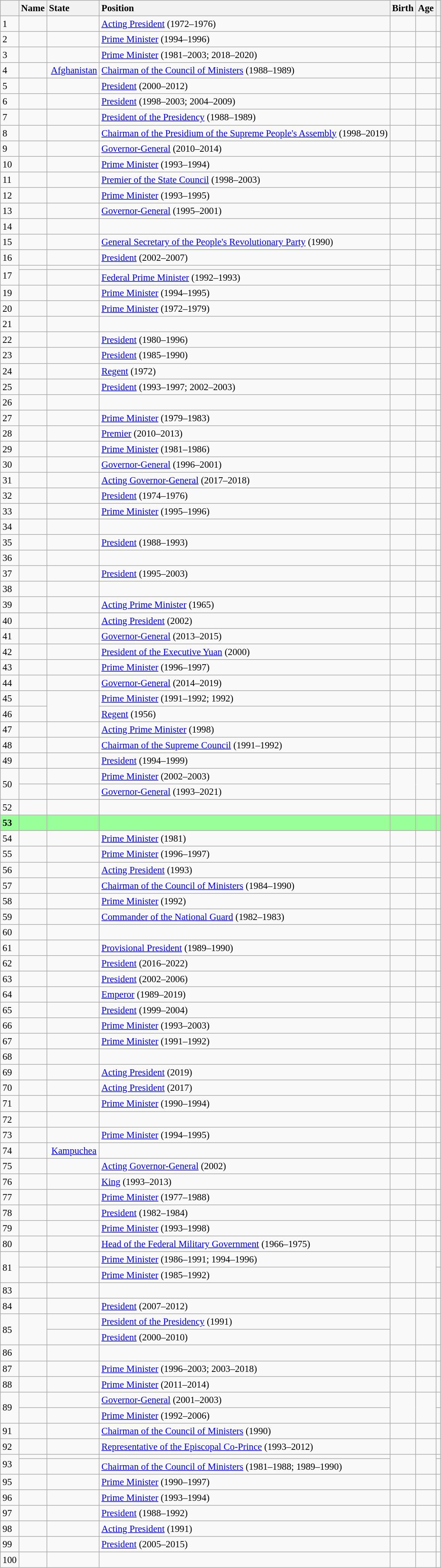<table class="wikitable sortable" style="font-size:95%">
<tr>
<th style="text-align:left"></th>
<th style="text-align:left">Name</th>
<th style="text-align:left">State</th>
<th style="text-align:left">Position</th>
<th style="text-align:left">Birth</th>
<th style="text-align:left">Age</th>
<th style="text-align:left"></th>
</tr>
<tr>
<td>1</td>
<td></td>
<td></td>
<td><a href='#'>Acting President</a> (1972–1976)</td>
<td></td>
<td></td>
<td></td>
</tr>
<tr>
<td>2</td>
<td></td>
<td></td>
<td><a href='#'>Prime Minister</a> (1994–1996)</td>
<td></td>
<td></td>
<td></td>
</tr>
<tr>
<td>3</td>
<td></td>
<td></td>
<td><a href='#'>Prime Minister</a> (1981–2003; 2018–2020)</td>
<td></td>
<td></td>
<td></td>
</tr>
<tr>
<td>4</td>
<td></td>
<td> <a href='#'>Afghanistan</a></td>
<td><a href='#'>Chairman of the Council of Ministers</a> (1988–1989)</td>
<td></td>
<td></td>
<td></td>
</tr>
<tr>
<td>5</td>
<td></td>
<td></td>
<td><a href='#'>President</a> (2000–2012)</td>
<td></td>
<td></td>
<td></td>
</tr>
<tr>
<td>6</td>
<td></td>
<td></td>
<td><a href='#'>President</a> (1998–2003; 2004–2009)</td>
<td></td>
<td></td>
<td></td>
</tr>
<tr>
<td>7</td>
<td></td>
<td></td>
<td><a href='#'>President of the Presidency</a> (1988–1989)</td>
<td></td>
<td></td>
<td></td>
</tr>
<tr>
<td>8</td>
<td></td>
<td></td>
<td><a href='#'>Chairman of the Presidium of the Supreme People's Assembly</a> (1998–2019)</td>
<td></td>
<td></td>
<td></td>
</tr>
<tr>
<td>9</td>
<td></td>
<td></td>
<td><a href='#'>Governor-General</a> (2010–2014)</td>
<td></td>
<td></td>
<td></td>
</tr>
<tr>
<td>10</td>
<td></td>
<td></td>
<td><a href='#'>Prime Minister</a> (1993–1994)</td>
<td></td>
<td></td>
<td></td>
</tr>
<tr>
<td>11</td>
<td></td>
<td></td>
<td><a href='#'>Premier of the State Council</a> (1998–2003)</td>
<td></td>
<td></td>
<td></td>
</tr>
<tr>
<td>12</td>
<td></td>
<td></td>
<td><a href='#'>Prime Minister</a> (1993–1995)</td>
<td></td>
<td></td>
<td></td>
</tr>
<tr>
<td>13</td>
<td></td>
<td></td>
<td><a href='#'>Governor-General</a> (1995–2001)</td>
<td></td>
<td></td>
<td></td>
</tr>
<tr>
<td>14</td>
<td></td>
<td></td>
<td></td>
<td></td>
<td></td>
<td></td>
</tr>
<tr>
<td>15</td>
<td></td>
<td></td>
<td><a href='#'>General Secretary of the People's Revolutionary Party</a> (1990)</td>
<td></td>
<td></td>
<td></td>
</tr>
<tr>
<td>16</td>
<td></td>
<td></td>
<td><a href='#'>President</a> (2002–2007)</td>
<td></td>
<td></td>
<td></td>
</tr>
<tr>
<td rowspan=2>17</td>
<td></td>
<td></td>
<td></td>
<td rowspan=2></td>
<td rowspan=2></td>
<td></td>
</tr>
<tr>
<td></td>
<td></td>
<td><a href='#'>Federal Prime Minister</a> (1992–1993)</td>
<td></td>
</tr>
<tr>
<td>19</td>
<td></td>
<td></td>
<td><a href='#'>Prime Minister</a> (1994–1995)</td>
<td></td>
<td></td>
<td></td>
</tr>
<tr>
<td>20</td>
<td></td>
<td></td>
<td><a href='#'>Prime Minister</a> (1972–1979)</td>
<td></td>
<td></td>
<td></td>
</tr>
<tr>
<td>21</td>
<td></td>
<td></td>
<td></td>
<td></td>
<td></td>
<td></td>
</tr>
<tr>
<td>22</td>
<td></td>
<td></td>
<td><a href='#'>President</a> (1980–1996)</td>
<td></td>
<td></td>
<td></td>
</tr>
<tr>
<td>23</td>
<td></td>
<td></td>
<td><a href='#'>President</a> (1985–1990)</td>
<td></td>
<td></td>
<td></td>
</tr>
<tr>
<td>24</td>
<td></td>
<td></td>
<td><a href='#'>Regent</a> (1972)</td>
<td></td>
<td></td>
<td></td>
</tr>
<tr>
<td>25</td>
<td></td>
<td></td>
<td><a href='#'>President</a> (1993–1997; 2002–2003)</td>
<td></td>
<td></td>
<td></td>
</tr>
<tr>
<td>26</td>
<td></td>
<td></td>
<td></td>
<td></td>
<td></td>
<td></td>
</tr>
<tr>
<td>27</td>
<td></td>
<td></td>
<td><a href='#'>Prime Minister</a> (1979–1983)</td>
<td></td>
<td></td>
<td></td>
</tr>
<tr>
<td>28</td>
<td></td>
<td></td>
<td><a href='#'>Premier</a> (2010–2013)</td>
<td></td>
<td></td>
<td></td>
</tr>
<tr>
<td>29</td>
<td></td>
<td></td>
<td><a href='#'>Prime Minister</a> (1981–1986)</td>
<td></td>
<td></td>
<td></td>
</tr>
<tr>
<td>30</td>
<td></td>
<td></td>
<td><a href='#'>Governor-General</a> (1996–2001)</td>
<td></td>
<td></td>
<td></td>
</tr>
<tr>
<td>31</td>
<td></td>
<td></td>
<td><a href='#'>Acting Governor-General</a> (2017–2018)</td>
<td></td>
<td></td>
<td></td>
</tr>
<tr>
<td>32</td>
<td></td>
<td></td>
<td><a href='#'>President</a> (1974–1976)</td>
<td></td>
<td></td>
<td></td>
</tr>
<tr>
<td>33</td>
<td></td>
<td></td>
<td><a href='#'>Prime Minister</a> (1995–1996)</td>
<td></td>
<td></td>
<td></td>
</tr>
<tr>
<td>34</td>
<td></td>
<td></td>
<td></td>
<td></td>
<td></td>
<td></td>
</tr>
<tr>
<td>35</td>
<td></td>
<td></td>
<td><a href='#'>President</a> (1988–1993)</td>
<td></td>
<td></td>
<td></td>
</tr>
<tr>
<td>36</td>
<td></td>
<td></td>
<td></td>
<td></td>
<td></td>
<td></td>
</tr>
<tr>
<td>37</td>
<td></td>
<td></td>
<td><a href='#'>President</a> (1995–2003)</td>
<td></td>
<td></td>
<td></td>
</tr>
<tr>
<td>38</td>
<td></td>
<td></td>
<td></td>
<td></td>
<td></td>
<td></td>
</tr>
<tr>
<td>39</td>
<td></td>
<td></td>
<td><a href='#'>Acting Prime Minister</a> (1965)</td>
<td></td>
<td></td>
<td></td>
</tr>
<tr>
<td>40</td>
<td></td>
<td></td>
<td><a href='#'>Acting President</a> (2002)</td>
<td></td>
<td></td>
<td></td>
</tr>
<tr>
<td>41</td>
<td></td>
<td></td>
<td><a href='#'>Governor-General</a> (2013–2015)</td>
<td></td>
<td></td>
<td></td>
</tr>
<tr>
<td>42</td>
<td></td>
<td></td>
<td><a href='#'>President of the Executive Yuan</a> (2000)</td>
<td></td>
<td></td>
<td></td>
</tr>
<tr>
<td>43</td>
<td></td>
<td></td>
<td><a href='#'>Prime Minister</a> (1996–1997)</td>
<td></td>
<td></td>
<td></td>
</tr>
<tr>
<td>44</td>
<td></td>
<td></td>
<td><a href='#'>Governor-General</a> (2014–2019)</td>
<td></td>
<td></td>
<td></td>
</tr>
<tr>
<td>45</td>
<td></td>
<td rowspan="2"></td>
<td><a href='#'>Prime Minister</a> (1991–1992; 1992)</td>
<td></td>
<td></td>
<td></td>
</tr>
<tr>
<td>46</td>
<td></td>
<td><a href='#'>Regent</a> (1956)</td>
<td></td>
<td></td>
<td></td>
</tr>
<tr>
<td>47</td>
<td></td>
<td></td>
<td><a href='#'>Acting Prime Minister</a> (1998)</td>
<td></td>
<td></td>
<td></td>
</tr>
<tr>
<td>48</td>
<td></td>
<td></td>
<td><a href='#'>Chairman of the Supreme Council</a> (1991–1992)</td>
<td></td>
<td></td>
<td></td>
</tr>
<tr>
<td>49</td>
<td></td>
<td></td>
<td><a href='#'>President</a> (1994–1999)</td>
<td></td>
<td></td>
<td></td>
</tr>
<tr>
<td rowspan=2>50</td>
<td></td>
<td></td>
<td><a href='#'>Prime Minister</a> (2002–2003)</td>
<td rowspan=2></td>
<td rowspan=2></td>
<td></td>
</tr>
<tr>
<td></td>
<td></td>
<td><a href='#'>Governor-General</a> (1993–2021)</td>
<td></td>
</tr>
<tr>
<td>52</td>
<td></td>
<td></td>
<td></td>
<td></td>
<td></td>
<td></td>
</tr>
<tr bgcolor="#99FF99">
<td><strong>53</strong></td>
<td><strong></strong></td>
<td><strong></strong></td>
<td></td>
<td></td>
<td><strong></strong></td>
<td></td>
</tr>
<tr>
<td>54</td>
<td></td>
<td></td>
<td><a href='#'>Prime Minister</a> (1981)</td>
<td></td>
<td></td>
<td></td>
</tr>
<tr>
<td>55</td>
<td></td>
<td></td>
<td><a href='#'>Prime Minister</a> (1996–1997)</td>
<td></td>
<td></td>
<td></td>
</tr>
<tr>
<td>56</td>
<td></td>
<td></td>
<td><a href='#'>Acting President</a> (1993)</td>
<td></td>
<td></td>
<td></td>
</tr>
<tr>
<td>57</td>
<td></td>
<td></td>
<td><a href='#'>Chairman of the Council of Ministers</a> (1984–1990)</td>
<td></td>
<td></td>
<td></td>
</tr>
<tr>
<td>58</td>
<td></td>
<td></td>
<td><a href='#'>Prime Minister</a> (1992)</td>
<td></td>
<td></td>
<td></td>
</tr>
<tr>
<td>59</td>
<td></td>
<td></td>
<td><a href='#'>Commander of the National Guard</a> (1982–1983)</td>
<td></td>
<td></td>
<td></td>
</tr>
<tr>
<td>60</td>
<td></td>
<td></td>
<td></td>
<td></td>
<td></td>
<td></td>
</tr>
<tr>
<td>61</td>
<td></td>
<td></td>
<td><a href='#'>Provisional President</a> (1989–1990)</td>
<td></td>
<td></td>
<td></td>
</tr>
<tr>
<td>62</td>
<td></td>
<td></td>
<td><a href='#'>President</a> (2016–2022)</td>
<td></td>
<td></td>
<td></td>
</tr>
<tr>
<td>63</td>
<td></td>
<td></td>
<td><a href='#'>President</a> (2002–2006)</td>
<td></td>
<td></td>
<td></td>
</tr>
<tr>
<td>64</td>
<td></td>
<td></td>
<td><a href='#'>Emperor</a> (1989–2019)</td>
<td></td>
<td></td>
<td></td>
</tr>
<tr>
<td>65</td>
<td></td>
<td></td>
<td><a href='#'>President</a> (1999–2004)</td>
<td></td>
<td></td>
<td></td>
</tr>
<tr>
<td>66</td>
<td></td>
<td></td>
<td><a href='#'>Prime Minister</a> (1993–2003)</td>
<td></td>
<td></td>
<td></td>
</tr>
<tr>
<td>67</td>
<td></td>
<td></td>
<td><a href='#'>Prime Minister</a> (1991–1992)</td>
<td></td>
<td></td>
<td></td>
</tr>
<tr>
<td>68</td>
<td></td>
<td></td>
<td></td>
<td></td>
<td></td>
<td></td>
</tr>
<tr>
<td>69</td>
<td></td>
<td></td>
<td><a href='#'>Acting President</a> (2019)</td>
<td></td>
<td></td>
<td></td>
</tr>
<tr>
<td>70</td>
<td></td>
<td></td>
<td><a href='#'>Acting President</a> (2017)</td>
<td></td>
<td></td>
<td></td>
</tr>
<tr>
<td>71</td>
<td></td>
<td></td>
<td><a href='#'>Prime Minister</a> (1990–1994)</td>
<td></td>
<td></td>
<td></td>
</tr>
<tr>
<td>72</td>
<td></td>
<td></td>
<td></td>
<td></td>
<td></td>
<td></td>
</tr>
<tr>
<td>73</td>
<td></td>
<td></td>
<td><a href='#'>Prime Minister</a> (1994–1995)</td>
<td></td>
<td></td>
<td></td>
</tr>
<tr>
<td>74</td>
<td></td>
<td> <a href='#'>Kampuchea</a></td>
<td></td>
<td></td>
<td></td>
<td></td>
</tr>
<tr>
<td>75</td>
<td></td>
<td></td>
<td><a href='#'>Acting Governor-General</a> (2002)</td>
<td></td>
<td></td>
<td></td>
</tr>
<tr>
<td>76</td>
<td></td>
<td></td>
<td><a href='#'>King</a> (1993–2013)</td>
<td></td>
<td></td>
<td></td>
</tr>
<tr>
<td>77</td>
<td></td>
<td></td>
<td><a href='#'>Prime Minister</a> (1977–1988)</td>
<td></td>
<td></td>
<td></td>
</tr>
<tr>
<td>78</td>
<td></td>
<td></td>
<td><a href='#'>President</a> (1982–1984)</td>
<td></td>
<td></td>
<td></td>
</tr>
<tr>
<td>79</td>
<td></td>
<td></td>
<td><a href='#'>Prime Minister</a> (1993–1998)</td>
<td></td>
<td></td>
<td></td>
</tr>
<tr>
<td>80</td>
<td></td>
<td></td>
<td><a href='#'>Head of the Federal Military Government</a> (1966–1975)</td>
<td></td>
<td></td>
<td></td>
</tr>
<tr>
<td rowspan=2>81</td>
<td></td>
<td></td>
<td><a href='#'>Prime Minister</a> (1986–1991; 1994–1996)</td>
<td rowspan=2></td>
<td rowspan=2></td>
<td></td>
</tr>
<tr>
<td></td>
<td></td>
<td><a href='#'>Prime Minister</a> (1985–1992)</td>
<td></td>
</tr>
<tr>
<td>83</td>
<td></td>
<td></td>
<td></td>
<td></td>
<td></td>
<td></td>
</tr>
<tr>
<td>84</td>
<td></td>
<td></td>
<td><a href='#'>President</a> (2007–2012)</td>
<td></td>
<td></td>
<td></td>
</tr>
<tr>
<td rowspan="2">85</td>
<td rowspan="2"></td>
<td></td>
<td><a href='#'>President of the Presidency</a> (1991)</td>
<td rowspan="2"></td>
<td rowspan="2"></td>
<td rowspan="2"></td>
</tr>
<tr>
<td></td>
<td><a href='#'>President</a> (2000–2010)</td>
</tr>
<tr>
<td>86</td>
<td></td>
<td></td>
<td></td>
<td></td>
<td></td>
<td></td>
</tr>
<tr>
<td>87</td>
<td></td>
<td></td>
<td><a href='#'>Prime Minister</a> (1996–2003; 2003–2018)</td>
<td></td>
<td></td>
<td></td>
</tr>
<tr>
<td>88</td>
<td></td>
<td></td>
<td><a href='#'>Prime Minister</a> (2011–2014)</td>
<td></td>
<td></td>
<td></td>
</tr>
<tr>
<td rowspan=2>89</td>
<td></td>
<td></td>
<td><a href='#'>Governor-General</a> (2001–2003)</td>
<td rowspan=2></td>
<td rowspan=2></td>
<td></td>
</tr>
<tr>
<td></td>
<td></td>
<td><a href='#'>Prime Minister</a> (1992–2006)</td>
<td></td>
</tr>
<tr>
<td>91</td>
<td></td>
<td></td>
<td><a href='#'>Chairman of the Council of Ministers</a> (1990)</td>
<td></td>
<td></td>
<td></td>
</tr>
<tr>
<td>92</td>
<td></td>
<td></td>
<td><a href='#'>Representative of the Episcopal Co-Prince</a> (1993–2012)</td>
<td></td>
<td></td>
<td></td>
</tr>
<tr>
<td rowspan=2>93</td>
<td></td>
<td></td>
<td></td>
<td rowspan=2></td>
<td rowspan=2></td>
<td></td>
</tr>
<tr>
<td></td>
<td></td>
<td><a href='#'>Chairman of the Council of Ministers</a> (1981–1988; 1989–1990)</td>
<td></td>
</tr>
<tr>
<td>95</td>
<td></td>
<td></td>
<td><a href='#'>Prime Minister</a> (1990–1997)</td>
<td></td>
<td></td>
<td></td>
</tr>
<tr>
<td>96</td>
<td></td>
<td></td>
<td><a href='#'>Prime Minister</a> (1993–1994)</td>
<td></td>
<td></td>
<td></td>
</tr>
<tr>
<td>97</td>
<td></td>
<td></td>
<td><a href='#'>President</a> (1988–1992)</td>
<td></td>
<td></td>
<td></td>
</tr>
<tr>
<td>98</td>
<td></td>
<td></td>
<td><a href='#'>Acting President</a> (1991)</td>
<td></td>
<td></td>
<td></td>
</tr>
<tr>
<td>99</td>
<td></td>
<td></td>
<td><a href='#'>President</a> (2005–2015)</td>
<td></td>
<td></td>
<td></td>
</tr>
<tr>
<td>100</td>
<td></td>
<td></td>
<td></td>
<td></td>
<td></td>
<td><br></td>
</tr>
</table>
